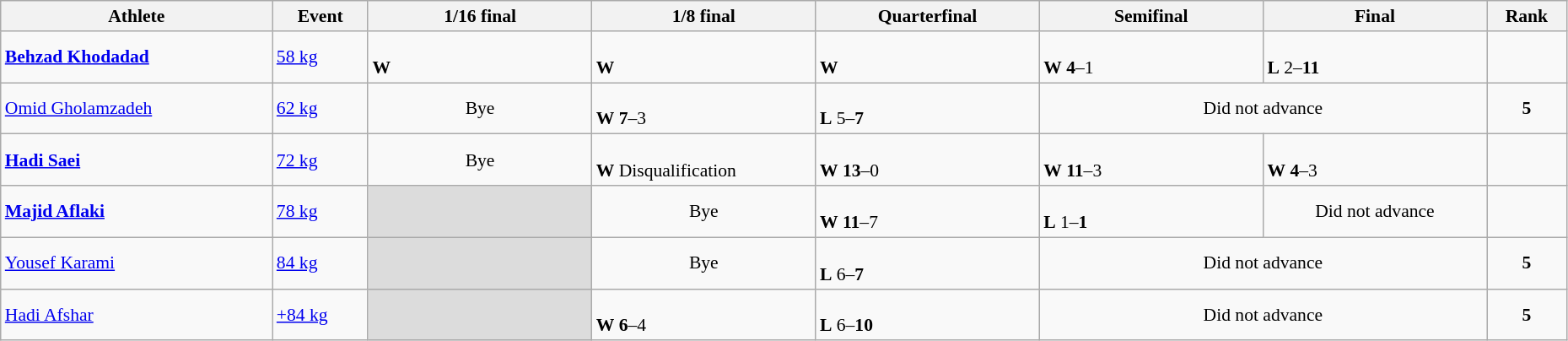<table class="wikitable" width="98%" style="text-align:left; font-size:90%">
<tr>
<th width="17%">Athlete</th>
<th width="6%">Event</th>
<th width="14%">1/16 final</th>
<th width="14%">1/8 final</th>
<th width="14%">Quarterfinal</th>
<th width="14%">Semifinal</th>
<th width="14%">Final</th>
<th width="5%">Rank</th>
</tr>
<tr>
<td><strong><a href='#'>Behzad Khodadad</a></strong></td>
<td><a href='#'>58 kg</a></td>
<td><br><strong>W</strong> </td>
<td><br><strong>W</strong> </td>
<td><br><strong>W</strong> </td>
<td><br><strong>W</strong> <strong>4</strong>–1</td>
<td><br><strong>L</strong> 2–<strong>11</strong></td>
<td align=center></td>
</tr>
<tr>
<td><a href='#'>Omid Gholamzadeh</a></td>
<td><a href='#'>62 kg</a></td>
<td align="center">Bye</td>
<td><br><strong>W</strong> <strong>7</strong>–3</td>
<td><br><strong>L</strong> 5–<strong>7</strong></td>
<td colspan=2 align=center>Did not advance</td>
<td align=center><strong>5</strong></td>
</tr>
<tr>
<td><strong><a href='#'>Hadi Saei</a></strong></td>
<td><a href='#'>72 kg</a></td>
<td align="center">Bye</td>
<td><br><strong>W</strong> Disqualification</td>
<td><br><strong>W</strong> <strong>13</strong>–0</td>
<td><br><strong>W</strong> <strong>11</strong>–3</td>
<td><br><strong>W</strong> <strong>4</strong>–3</td>
<td align=center></td>
</tr>
<tr>
<td><strong><a href='#'>Majid Aflaki</a></strong></td>
<td><a href='#'>78 kg</a></td>
<td bgcolor=#DCDCDC></td>
<td align="center">Bye</td>
<td><br><strong>W</strong> <strong>11</strong>–7</td>
<td><br><strong>L</strong> 1–<strong>1</strong></td>
<td align=center>Did not advance</td>
<td align=center></td>
</tr>
<tr>
<td><a href='#'>Yousef Karami</a></td>
<td><a href='#'>84 kg</a></td>
<td bgcolor=#DCDCDC></td>
<td align="center">Bye</td>
<td><br><strong>L</strong> 6–<strong>7</strong></td>
<td colspan=2 align=center>Did not advance</td>
<td align=center><strong>5</strong></td>
</tr>
<tr>
<td><a href='#'>Hadi Afshar</a></td>
<td><a href='#'>+84 kg</a></td>
<td bgcolor=#DCDCDC></td>
<td><br><strong>W</strong> <strong>6</strong>–4</td>
<td><br><strong>L</strong> 6–<strong>10</strong></td>
<td colspan=2 align=center>Did not advance</td>
<td align=center><strong>5</strong></td>
</tr>
</table>
